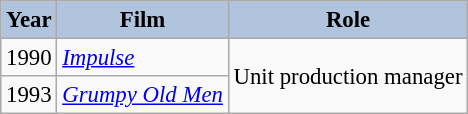<table class="wikitable" style="font-size:95%;">
<tr>
<th style="background:#B0C4DE;">Year</th>
<th style="background:#B0C4DE;">Film</th>
<th style="background:#B0C4DE;">Role</th>
</tr>
<tr>
<td>1990</td>
<td><em><a href='#'>Impulse</a></em></td>
<td rowspan=2>Unit production manager</td>
</tr>
<tr>
<td>1993</td>
<td><em><a href='#'>Grumpy Old Men</a></em></td>
</tr>
</table>
